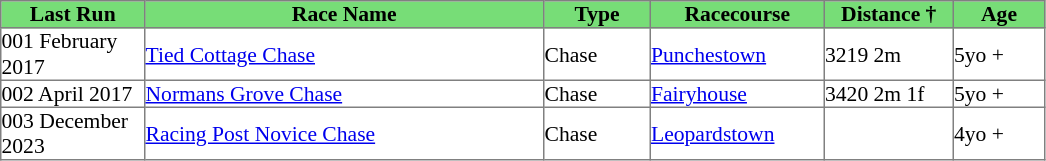<table class = "sortable" | border="1" cellpadding="0" style="border-collapse: collapse; font-size:90%">
<tr bgcolor="#77dd77" align="center">
<th width="95px"><strong>Last Run</strong><br></th>
<th width="265px"><strong>Race Name</strong><br></th>
<th width="70px"><strong>Type</strong><br></th>
<th width="115px"><strong>Racecourse</strong><br></th>
<th width="85px"><strong>Distance</strong> †<br></th>
<th width="60px"><strong>Age</strong><br></th>
</tr>
<tr>
<td><span>001</span> February 2017</td>
<td><a href='#'>Tied Cottage Chase</a></td>
<td>Chase</td>
<td><a href='#'>Punchestown</a></td>
<td><span>3219</span> 2m</td>
<td>5yo +</td>
</tr>
<tr>
<td><span>002</span> April 2017</td>
<td><a href='#'>Normans Grove Chase</a></td>
<td>Chase</td>
<td><a href='#'>Fairyhouse</a></td>
<td><span>3420</span> 2m 1f</td>
<td>5yo +</td>
</tr>
<tr>
<td><span>003</span> December 2023</td>
<td><a href='#'>Racing Post Novice Chase</a></td>
<td>Chase</td>
<td><a href='#'>Leopardstown</a></td>
<td></td>
<td>4yo +</td>
</tr>
</table>
